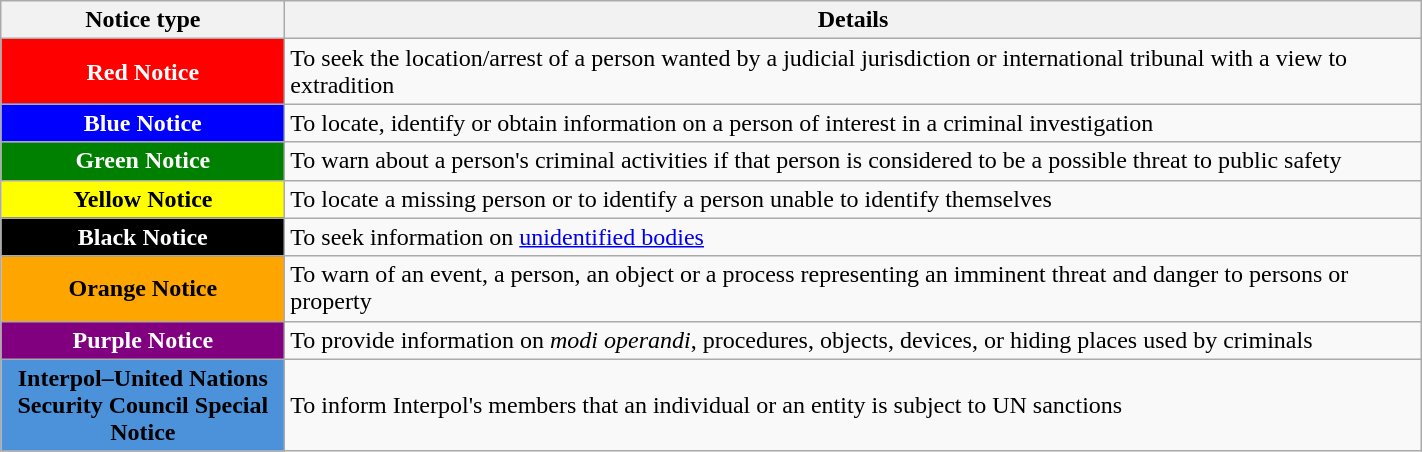<table class="wikitable" style="width: 75%;">
<tr>
<th width="20%">Notice type</th>
<th>Details</th>
</tr>
<tr>
<td style="text-align: center; background: red; color: white"><strong>Red Notice</strong></td>
<td>To seek the location/arrest of a person wanted by a judicial jurisdiction or international tribunal with a view to extradition</td>
</tr>
<tr>
<td style="text-align: center; background: blue; color: white"><strong>Blue Notice</strong></td>
<td>To locate, identify or obtain information on a person of interest in a criminal investigation</td>
</tr>
<tr>
<td style="text-align: center; background: green; color: white"><strong>Green Notice</strong></td>
<td>To warn about a person's criminal activities if that person is considered to be a possible threat to public safety</td>
</tr>
<tr>
<td style="text-align: center; background: yellow; color: black"><strong>Yellow Notice</strong></td>
<td>To locate a missing person or to identify a person unable to identify themselves</td>
</tr>
<tr>
<td style="text-align: center; background: black; color: white"><strong>Black Notice</strong></td>
<td>To seek information on <a href='#'>unidentified bodies</a></td>
</tr>
<tr>
<td style="text-align: center; background: orange; color: black"><strong>Orange Notice</strong></td>
<td>To warn of an event, a person, an object or a process representing an imminent threat and danger to persons or property</td>
</tr>
<tr>
<td style="text-align: center; background: purple; color: white"><strong>Purple Notice</strong></td>
<td>To provide information on <em>modi operandi</em>, procedures, objects, devices, or hiding places used by criminals</td>
</tr>
<tr>
<td style="text-align: center; background: #4B92DB; color: black"><strong>Interpol–United Nations Security Council Special Notice</strong></td>
<td>To inform Interpol's members that an individual or an entity is subject to UN sanctions</td>
</tr>
</table>
